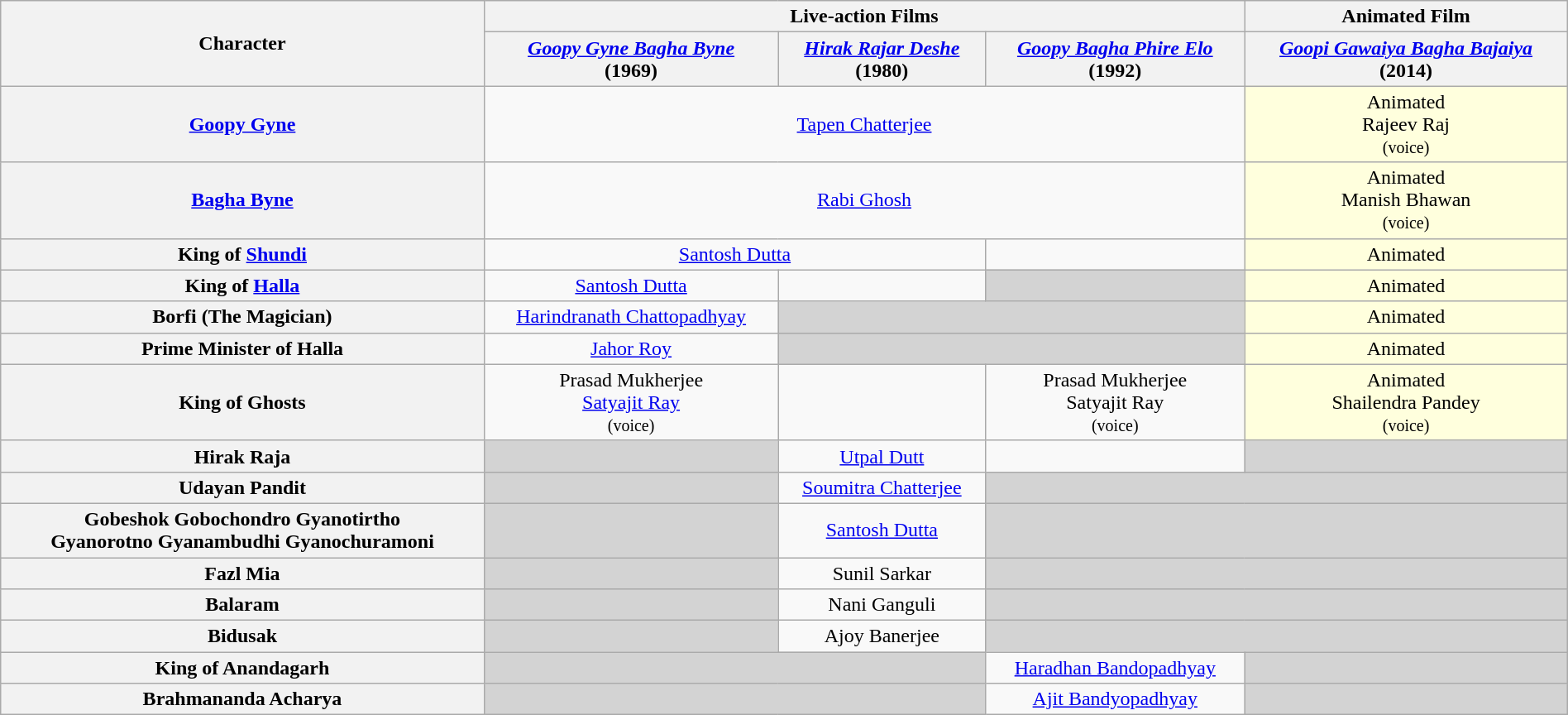<table class="wikitable" style="text-align:center;" width="100%">
<tr>
<th rowspan="2">Character</th>
<th colspan="3">Live-action Films</th>
<th colspan="1">Animated Film</th>
</tr>
<tr>
<th width:10%;"><em><a href='#'>Goopy Gyne Bagha Byne</a></em> <br>(1969)</th>
<th width:10%;"><em><a href='#'>Hirak Rajar Deshe</a></em> <br>(1980)</th>
<th width:10%;"><em><a href='#'>Goopy Bagha Phire Elo</a></em> <br>(1992)</th>
<th width:10%;"><em><a href='#'>Goopi Gawaiya Bagha Bajaiya</a></em> <br>(2014)</th>
</tr>
<tr>
<th><a href='#'>Goopy Gyne</a></th>
<td colspan="3"><a href='#'>Tapen Chatterjee</a></td>
<td style="background: #ffffdd">Animated <br> Rajeev Raj <br> <small>(voice)</small></td>
</tr>
<tr>
<th><a href='#'>Bagha Byne</a></th>
<td colspan="3"><a href='#'>Rabi Ghosh</a></td>
<td style="background: #ffffdd">Animated <br> Manish Bhawan <br> <small>(voice)</small></td>
</tr>
<tr>
<th>King of <a href='#'>Shundi</a></th>
<td colspan="2"><a href='#'>Santosh Dutta</a></td>
<td></td>
<td style="background: #ffffdd">Animated</td>
</tr>
<tr>
<th>King of <a href='#'>Halla</a></th>
<td><a href='#'>Santosh Dutta</a></td>
<td></td>
<td style="background:#d3d3d3;"></td>
<td style="background: #ffffdd">Animated</td>
</tr>
<tr>
<th>Borfi (The Magician)</th>
<td><a href='#'>Harindranath Chattopadhyay</a></td>
<td colspan="2" style="background:#d3d3d3;"></td>
<td style="background: #ffffdd">Animated</td>
</tr>
<tr>
<th>Prime Minister of Halla</th>
<td><a href='#'>Jahor Roy</a></td>
<td colspan="2" style="background:#d3d3d3;"></td>
<td style="background: #ffffdd">Animated</td>
</tr>
<tr>
<th>King of Ghosts</th>
<td>Prasad Mukherjee <br> <a href='#'>Satyajit Ray</a> <br> <small> (voice)</small></td>
<td></td>
<td>Prasad Mukherjee <br> Satyajit Ray <br> <small> (voice)</small></td>
<td style="background: #ffffdd">Animated <br> Shailendra Pandey <br> <small>(voice)</small></td>
</tr>
<tr>
<th>Hirak Raja</th>
<td style="background:#d3d3d3;"></td>
<td><a href='#'>Utpal Dutt</a></td>
<td></td>
<td style="background:#d3d3d3;"></td>
</tr>
<tr>
<th>Udayan Pandit</th>
<td style="background:#d3d3d3;"></td>
<td><a href='#'>Soumitra Chatterjee</a></td>
<td colspan="2" style="background:#d3d3d3;"></td>
</tr>
<tr>
<th>Gobeshok Gobochondro Gyanotirtho<br>Gyanorotno Gyanambudhi Gyanochuramoni</th>
<td style="background:#d3d3d3;"></td>
<td><a href='#'>Santosh Dutta</a></td>
<td colspan="2" style="background:#d3d3d3;"></td>
</tr>
<tr>
<th>Fazl Mia</th>
<td style="background:#d3d3d3;"></td>
<td>Sunil Sarkar</td>
<td colspan="2" style="background:#d3d3d3;"></td>
</tr>
<tr>
<th>Balaram</th>
<td style="background:#d3d3d3;"></td>
<td>Nani Ganguli</td>
<td colspan="2" style="background:#d3d3d3;"></td>
</tr>
<tr>
<th>Bidusak</th>
<td style="background:#d3d3d3;"></td>
<td>Ajoy Banerjee</td>
<td colspan="2" style="background:#d3d3d3;"></td>
</tr>
<tr>
<th>King of Anandagarh</th>
<td colspan="2" style="background:#d3d3d3;"></td>
<td><a href='#'>Haradhan Bandopadhyay</a></td>
<td style="background:#d3d3d3;"></td>
</tr>
<tr>
<th>Brahmananda Acharya</th>
<td colspan="2" style="background:#d3d3d3;"></td>
<td><a href='#'>Ajit Bandyopadhyay</a></td>
<td style="background:#d3d3d3;"></td>
</tr>
</table>
